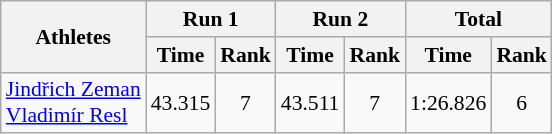<table class="wikitable" border="1" style="font-size:90%">
<tr>
<th rowspan="2">Athletes</th>
<th colspan="2">Run 1</th>
<th colspan="2">Run 2</th>
<th colspan="2">Total</th>
</tr>
<tr>
<th>Time</th>
<th>Rank</th>
<th>Time</th>
<th>Rank</th>
<th>Time</th>
<th>Rank</th>
</tr>
<tr>
<td><a href='#'>Jindřich Zeman</a><br><a href='#'>Vladimír Resl</a></td>
<td align="center">43.315</td>
<td align="center">7</td>
<td align="center">43.511</td>
<td align="center">7</td>
<td align="center">1:26.826</td>
<td align="center">6</td>
</tr>
</table>
